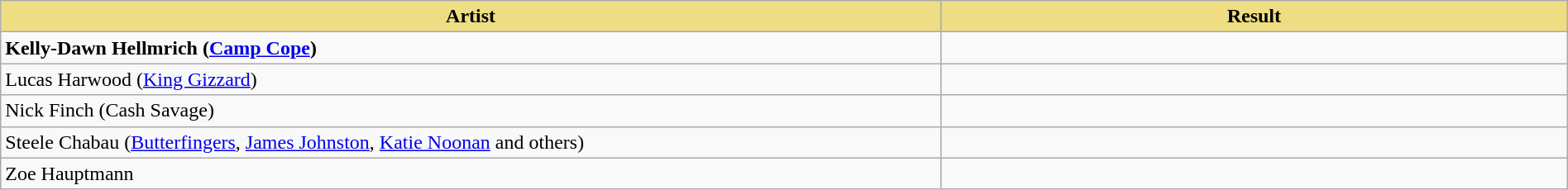<table class="wikitable" width=100%>
<tr>
<th style="width:15%;background:#EEDD82;">Artist</th>
<th style="width:10%;background:#EEDD82;">Result</th>
</tr>
<tr>
<td><strong>Kelly-Dawn Hellmrich (<a href='#'>Camp Cope</a>)</strong></td>
<td></td>
</tr>
<tr>
<td>Lucas Harwood (<a href='#'>King Gizzard</a>)</td>
<td></td>
</tr>
<tr>
<td>Nick Finch (Cash Savage)</td>
<td></td>
</tr>
<tr>
<td>Steele Chabau (<a href='#'>Butterfingers</a>, <a href='#'>James Johnston</a>, <a href='#'>Katie Noonan</a> and others)</td>
<td></td>
</tr>
<tr>
<td>Zoe Hauptmann</td>
<td></td>
</tr>
</table>
